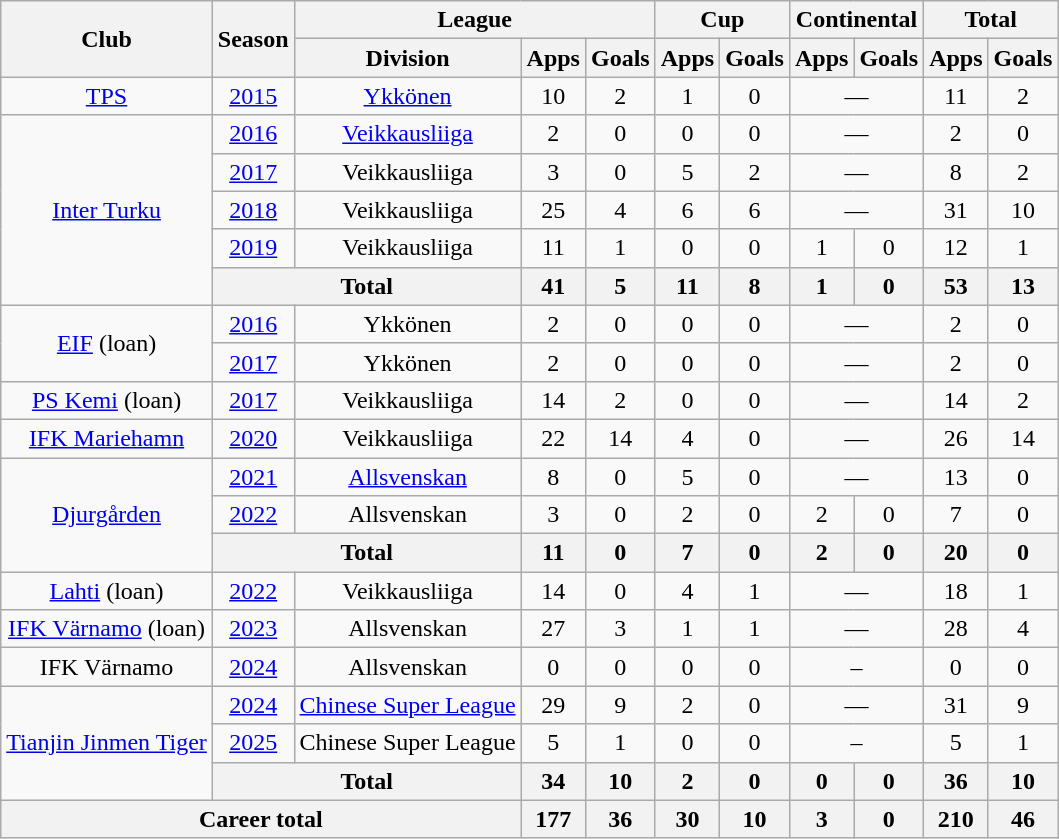<table class="wikitable" style="text-align:center">
<tr>
<th rowspan="2">Club</th>
<th rowspan="2">Season</th>
<th colspan="3">League</th>
<th colspan="2">Cup</th>
<th colspan="2">Continental</th>
<th colspan="2">Total</th>
</tr>
<tr>
<th>Division</th>
<th>Apps</th>
<th>Goals</th>
<th>Apps</th>
<th>Goals</th>
<th>Apps</th>
<th>Goals</th>
<th>Apps</th>
<th>Goals</th>
</tr>
<tr>
<td><a href='#'>TPS</a></td>
<td><a href='#'>2015</a></td>
<td><a href='#'>Ykkönen</a></td>
<td>10</td>
<td>2</td>
<td>1</td>
<td>0</td>
<td colspan="2">—</td>
<td>11</td>
<td>2</td>
</tr>
<tr>
<td rowspan="5"><a href='#'>Inter Turku</a></td>
<td><a href='#'>2016</a></td>
<td><a href='#'>Veikkausliiga</a></td>
<td>2</td>
<td>0</td>
<td>0</td>
<td>0</td>
<td colspan="2">—</td>
<td>2</td>
<td>0</td>
</tr>
<tr>
<td><a href='#'>2017</a></td>
<td>Veikkausliiga</td>
<td>3</td>
<td>0</td>
<td>5</td>
<td>2</td>
<td colspan="2">—</td>
<td>8</td>
<td>2</td>
</tr>
<tr>
<td><a href='#'>2018</a></td>
<td>Veikkausliiga</td>
<td>25</td>
<td>4</td>
<td>6</td>
<td>6</td>
<td colspan="2">—</td>
<td>31</td>
<td>10</td>
</tr>
<tr>
<td><a href='#'>2019</a></td>
<td>Veikkausliiga</td>
<td>11</td>
<td>1</td>
<td>0</td>
<td>0</td>
<td>1</td>
<td>0</td>
<td>12</td>
<td>1</td>
</tr>
<tr>
<th colspan="2">Total</th>
<th>41</th>
<th>5</th>
<th>11</th>
<th>8</th>
<th>1</th>
<th>0</th>
<th>53</th>
<th>13</th>
</tr>
<tr>
<td rowspan="2"><a href='#'>EIF</a> (loan)</td>
<td><a href='#'>2016</a></td>
<td>Ykkönen</td>
<td>2</td>
<td>0</td>
<td>0</td>
<td>0</td>
<td colspan="2">—</td>
<td>2</td>
<td>0</td>
</tr>
<tr>
<td><a href='#'>2017</a></td>
<td>Ykkönen</td>
<td>2</td>
<td>0</td>
<td>0</td>
<td>0</td>
<td colspan="2">—</td>
<td>2</td>
<td>0</td>
</tr>
<tr>
<td><a href='#'>PS Kemi</a> (loan)</td>
<td><a href='#'>2017</a></td>
<td>Veikkausliiga</td>
<td>14</td>
<td>2</td>
<td>0</td>
<td>0</td>
<td colspan="2">—</td>
<td>14</td>
<td>2</td>
</tr>
<tr>
<td><a href='#'>IFK Mariehamn</a></td>
<td><a href='#'>2020</a></td>
<td>Veikkausliiga</td>
<td>22</td>
<td>14</td>
<td>4</td>
<td>0</td>
<td colspan="2">—</td>
<td>26</td>
<td>14</td>
</tr>
<tr>
<td rowspan="3"><a href='#'>Djurgården</a></td>
<td><a href='#'>2021</a></td>
<td><a href='#'>Allsvenskan</a></td>
<td>8</td>
<td>0</td>
<td>5</td>
<td>0</td>
<td colspan="2">—</td>
<td>13</td>
<td>0</td>
</tr>
<tr>
<td><a href='#'>2022</a></td>
<td>Allsvenskan</td>
<td>3</td>
<td>0</td>
<td>2</td>
<td>0</td>
<td>2</td>
<td>0</td>
<td>7</td>
<td>0</td>
</tr>
<tr>
<th colspan="2">Total</th>
<th>11</th>
<th>0</th>
<th>7</th>
<th>0</th>
<th>2</th>
<th>0</th>
<th>20</th>
<th>0</th>
</tr>
<tr>
<td><a href='#'>Lahti</a> (loan)</td>
<td><a href='#'>2022</a></td>
<td>Veikkausliiga</td>
<td>14</td>
<td>0</td>
<td>4</td>
<td>1</td>
<td colspan="2">—</td>
<td>18</td>
<td>1</td>
</tr>
<tr>
<td><a href='#'>IFK Värnamo</a> (loan)</td>
<td><a href='#'>2023</a></td>
<td>Allsvenskan</td>
<td>27</td>
<td>3</td>
<td>1</td>
<td>1</td>
<td colspan="2">—</td>
<td>28</td>
<td>4</td>
</tr>
<tr>
<td>IFK Värnamo</td>
<td><a href='#'>2024</a></td>
<td>Allsvenskan</td>
<td>0</td>
<td>0</td>
<td>0</td>
<td>0</td>
<td colspan=2>–</td>
<td>0</td>
<td>0</td>
</tr>
<tr>
<td rowspan=3><a href='#'>Tianjin Jinmen Tiger</a></td>
<td><a href='#'>2024</a></td>
<td><a href='#'>Chinese Super League</a></td>
<td>29</td>
<td>9</td>
<td>2</td>
<td>0</td>
<td colspan="2">—</td>
<td>31</td>
<td>9</td>
</tr>
<tr>
<td><a href='#'>2025</a></td>
<td>Chinese Super League</td>
<td>5</td>
<td>1</td>
<td>0</td>
<td>0</td>
<td colspan=2>–</td>
<td>5</td>
<td>1</td>
</tr>
<tr>
<th colspan=2>Total</th>
<th>34</th>
<th>10</th>
<th>2</th>
<th>0</th>
<th>0</th>
<th>0</th>
<th>36</th>
<th>10</th>
</tr>
<tr>
<th colspan="3">Career total</th>
<th>177</th>
<th>36</th>
<th>30</th>
<th>10</th>
<th>3</th>
<th>0</th>
<th>210</th>
<th>46</th>
</tr>
</table>
